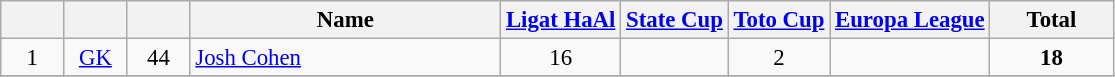<table class="wikitable sortable" style="font-size: 95%; text-align: center;">
<tr>
<th width=35></th>
<th width=35></th>
<th width=35></th>
<th width=200><strong>Name</strong></th>
<th><a href='#'>Ligat HaAl</a></th>
<th><a href='#'>State Cup</a></th>
<th><a href='#'>Toto Cup</a></th>
<th><a href='#'>Europa League</a></th>
<th width= 75><strong>Total</strong></th>
</tr>
<tr>
<td>1</td>
<td><a href='#'>GK</a></td>
<td>44</td>
<td align=left>  <a href='#'>Josh Cohen</a></td>
<td>16</td>
<td></td>
<td>2</td>
<td></td>
<td><strong>18</strong></td>
</tr>
<tr>
</tr>
</table>
